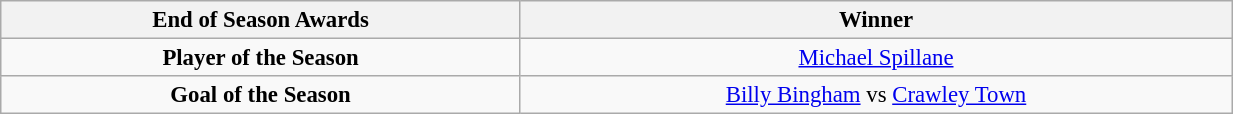<table class="wikitable" style="text-align:center; font-size:95%;width:65%; text-align:left">
<tr>
<th><strong>End of Season Awards</strong></th>
<th><strong>Winner</strong></th>
</tr>
<tr --->
<td align="center"><strong>Player of the Season</strong></td>
<td align="center"><a href='#'>Michael Spillane</a></td>
</tr>
<tr --->
<td align="center"><strong>Goal of the Season</strong></td>
<td align="center"><a href='#'>Billy Bingham</a> vs <a href='#'>Crawley Town</a></td>
</tr>
</table>
